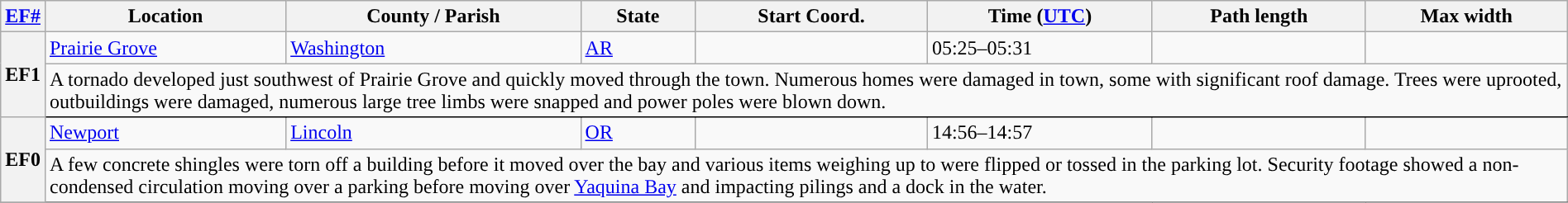<table class="wikitable sortable" style="width:100%;">
<tr>
<th scope="col" width="2%" align="center"><a href='#'>EF#</a></th>
<th scope="col" align="center" class="unsortable">Location</th>
<th scope="col" align="center" class="unsortable">County / Parish</th>
<th scope="col" align="center">State</th>
<th scope="col" align="center">Start Coord.</th>
<th scope="col" align="center">Time (<a href='#'>UTC</a>)</th>
<th scope="col" align="center">Path length</th>
<th scope="col" align="center">Max width</th>
</tr>
<tr>
<th scope="row" rowspan="2" style="background-color:#">EF1</th>
<td><a href='#'>Prairie Grove</a></td>
<td><a href='#'>Washington</a></td>
<td><a href='#'>AR</a></td>
<td></td>
<td>05:25–05:31</td>
<td></td>
<td></td>
</tr>
<tr class="expand-child">
<td colspan="8" style=" border-bottom: 1px solid black;">A tornado developed just southwest of Prairie Grove and quickly moved through the town. Numerous homes were damaged in town, some with significant roof damage. Trees were uprooted, outbuildings were damaged, numerous large tree limbs were snapped and power poles were blown down.</td>
</tr>
<tr>
<th scope="row" rowspan="2" style="background-color:#">EF0</th>
<td><a href='#'>Newport</a></td>
<td><a href='#'>Lincoln</a></td>
<td><a href='#'>OR</a></td>
<td></td>
<td>14:56–14:57</td>
<td></td>
<td></td>
</tr>
<tr class="expand-child">
<td colspan="8" style=" border-bottom: 1px solid black;">A few concrete shingles were torn off a building before it moved over the bay and various items weighing up to  were flipped or tossed in the parking lot. Security footage showed a non-condensed circulation moving over a parking before moving over <a href='#'>Yaquina Bay</a> and impacting pilings and a dock in the water.</td>
</tr>
<tr>
</tr>
</table>
